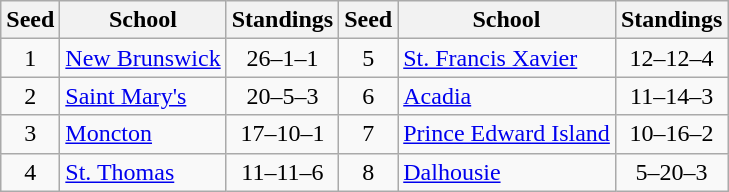<table class="wikitable">
<tr>
<th>Seed</th>
<th>School</th>
<th>Standings</th>
<th>Seed</th>
<th>School</th>
<th>Standings</th>
</tr>
<tr>
<td align=center>1</td>
<td><a href='#'>New Brunswick</a></td>
<td align=center>26–1–1</td>
<td align=center>5</td>
<td><a href='#'>St. Francis Xavier</a></td>
<td align=center>12–12–4</td>
</tr>
<tr>
<td align=center>2</td>
<td><a href='#'>Saint Mary's</a></td>
<td align=center>20–5–3</td>
<td align=center>6</td>
<td><a href='#'>Acadia</a></td>
<td align=center>11–14–3</td>
</tr>
<tr>
<td align=center>3</td>
<td><a href='#'>Moncton</a></td>
<td align=center>17–10–1</td>
<td align=center>7</td>
<td><a href='#'>Prince Edward Island</a></td>
<td align=center>10–16–2</td>
</tr>
<tr>
<td align=center>4</td>
<td><a href='#'>St. Thomas</a></td>
<td align=center>11–11–6</td>
<td align=center>8</td>
<td><a href='#'>Dalhousie</a></td>
<td align=center>5–20–3</td>
</tr>
</table>
